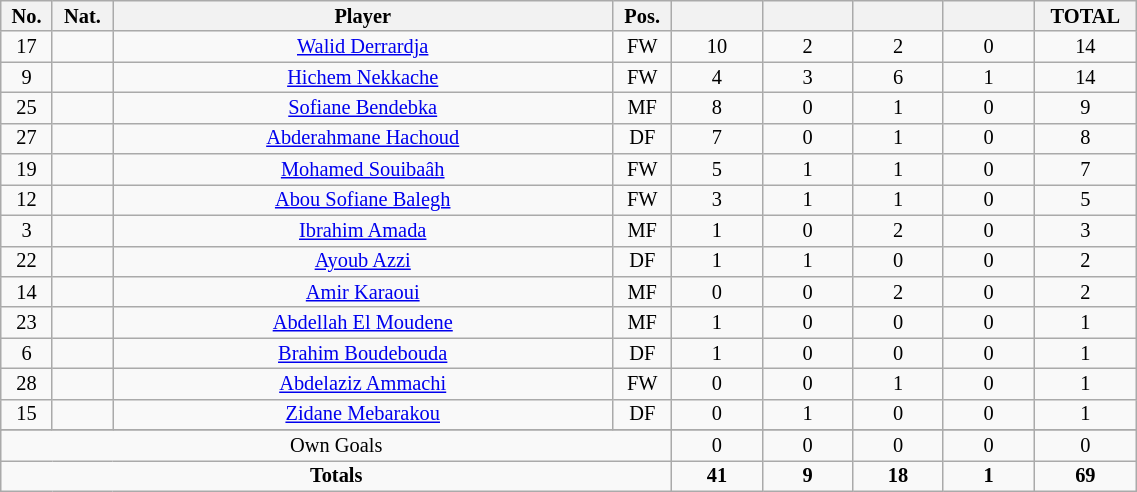<table class="wikitable sortable alternance"  style="font-size:85%; text-align:center; line-height:14px; width:60%;">
<tr>
<th width=10>No.</th>
<th width=10>Nat.</th>
<th width=250>Player</th>
<th width=10>Pos.</th>
<th width=40></th>
<th width=40></th>
<th width=40></th>
<th width=40></th>
<th width=10>TOTAL</th>
</tr>
<tr>
<td>17</td>
<td></td>
<td><a href='#'>Walid Derrardja</a></td>
<td>FW</td>
<td>10</td>
<td>2</td>
<td>2</td>
<td>0</td>
<td>14</td>
</tr>
<tr>
<td>9</td>
<td></td>
<td><a href='#'>Hichem Nekkache</a></td>
<td>FW</td>
<td>4</td>
<td>3</td>
<td>6</td>
<td>1</td>
<td>14</td>
</tr>
<tr>
<td>25</td>
<td></td>
<td><a href='#'>Sofiane Bendebka</a></td>
<td>MF</td>
<td>8</td>
<td>0</td>
<td>1</td>
<td>0</td>
<td>9</td>
</tr>
<tr>
<td>27</td>
<td></td>
<td><a href='#'>Abderahmane Hachoud</a></td>
<td>DF</td>
<td>7</td>
<td>0</td>
<td>1</td>
<td>0</td>
<td>8</td>
</tr>
<tr>
<td>19</td>
<td></td>
<td><a href='#'>Mohamed Souibaâh</a></td>
<td>FW</td>
<td>5</td>
<td>1</td>
<td>1</td>
<td>0</td>
<td>7</td>
</tr>
<tr>
<td>12</td>
<td></td>
<td><a href='#'>Abou Sofiane Balegh</a></td>
<td>FW</td>
<td>3</td>
<td>1</td>
<td>1</td>
<td>0</td>
<td>5</td>
</tr>
<tr>
<td>3</td>
<td></td>
<td><a href='#'>Ibrahim Amada</a></td>
<td>MF</td>
<td>1</td>
<td>0</td>
<td>2</td>
<td>0</td>
<td>3</td>
</tr>
<tr>
<td>22</td>
<td></td>
<td><a href='#'>Ayoub Azzi</a></td>
<td>DF</td>
<td>1</td>
<td>1</td>
<td>0</td>
<td>0</td>
<td>2</td>
</tr>
<tr>
<td>14</td>
<td></td>
<td><a href='#'>Amir Karaoui</a></td>
<td>MF</td>
<td>0</td>
<td>0</td>
<td>2</td>
<td>0</td>
<td>2</td>
</tr>
<tr>
<td>23</td>
<td></td>
<td><a href='#'>Abdellah El Moudene</a></td>
<td>MF</td>
<td>1</td>
<td>0</td>
<td>0</td>
<td>0</td>
<td>1</td>
</tr>
<tr>
<td>6</td>
<td></td>
<td><a href='#'>Brahim Boudebouda</a></td>
<td>DF</td>
<td>1</td>
<td>0</td>
<td>0</td>
<td>0</td>
<td>1</td>
</tr>
<tr>
<td>28</td>
<td></td>
<td><a href='#'>Abdelaziz Ammachi</a></td>
<td>FW</td>
<td>0</td>
<td>0</td>
<td>1</td>
<td>0</td>
<td>1</td>
</tr>
<tr>
<td>15</td>
<td></td>
<td><a href='#'>Zidane Mebarakou</a></td>
<td>DF</td>
<td>0</td>
<td>1</td>
<td>0</td>
<td>0</td>
<td>1</td>
</tr>
<tr>
</tr>
<tr class="sortbottom">
<td colspan="4">Own Goals</td>
<td>0</td>
<td>0</td>
<td>0</td>
<td>0</td>
<td>0</td>
</tr>
<tr class="sortbottom">
<td colspan="4"><strong>Totals</strong></td>
<td><strong>41</strong></td>
<td><strong>9</strong></td>
<td><strong>18</strong></td>
<td><strong>1</strong></td>
<td><strong>69</strong></td>
</tr>
</table>
